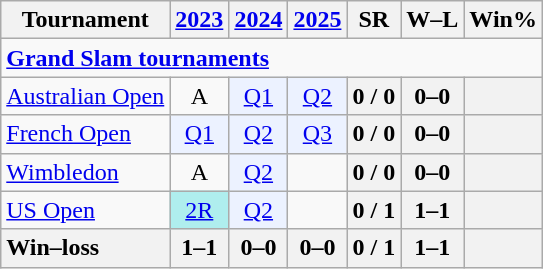<table class=wikitable style=text-align:center>
<tr>
<th>Tournament</th>
<th><a href='#'>2023</a></th>
<th><a href='#'>2024</a></th>
<th><a href='#'>2025</a></th>
<th>SR</th>
<th>W–L</th>
<th>Win%</th>
</tr>
<tr>
<td colspan="11" style="text-align:left"><a href='#'><strong>Grand Slam tournaments</strong></a></td>
</tr>
<tr>
<td align=left><a href='#'>Australian Open</a></td>
<td>A</td>
<td bgcolor=ecf2ff><a href='#'>Q1</a></td>
<td bgcolor=ecf2ff><a href='#'>Q2</a></td>
<th>0 / 0</th>
<th>0–0</th>
<th></th>
</tr>
<tr>
<td align=left><a href='#'>French Open</a></td>
<td bgcolor=ecf2ff><a href='#'>Q1</a></td>
<td bgcolor=ecf2ff><a href='#'>Q2</a></td>
<td bgcolor=ecf2ff><a href='#'>Q3</a></td>
<th>0 / 0</th>
<th>0–0</th>
<th></th>
</tr>
<tr>
<td align=left><a href='#'>Wimbledon</a></td>
<td>A</td>
<td bgcolor=ecf2ff><a href='#'>Q2</a></td>
<td></td>
<th>0 / 0</th>
<th>0–0</th>
<th></th>
</tr>
<tr>
<td align=left><a href='#'>US Open</a></td>
<td bgcolor=afeeee><a href='#'>2R</a></td>
<td bgcolor=ecf2ff><a href='#'>Q2</a></td>
<td></td>
<th>0 / 1</th>
<th>1–1</th>
<th></th>
</tr>
<tr>
<th style=text-align:left><strong>Win–loss</strong></th>
<th>1–1</th>
<th>0–0</th>
<th>0–0</th>
<th>0 / 1</th>
<th>1–1</th>
<th></th>
</tr>
</table>
